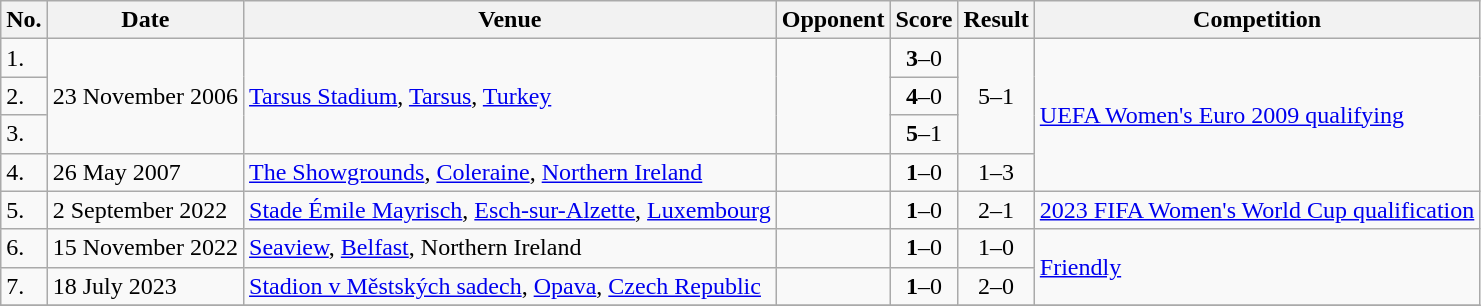<table class="wikitable">
<tr>
<th>No.</th>
<th>Date</th>
<th>Venue</th>
<th>Opponent</th>
<th>Score</th>
<th>Result</th>
<th>Competition</th>
</tr>
<tr>
<td>1.</td>
<td rowspan=3>23 November 2006</td>
<td rowspan=3><a href='#'>Tarsus Stadium</a>, <a href='#'>Tarsus</a>, <a href='#'>Turkey</a></td>
<td rowspan=3></td>
<td align=center><strong>3</strong>–0</td>
<td rowspan=3 align=center>5–1</td>
<td rowspan=4><a href='#'>UEFA Women's Euro 2009 qualifying</a></td>
</tr>
<tr>
<td>2.</td>
<td align=center><strong>4</strong>–0</td>
</tr>
<tr>
<td>3.</td>
<td align=center><strong>5</strong>–1</td>
</tr>
<tr>
<td>4.</td>
<td>26 May 2007</td>
<td><a href='#'>The Showgrounds</a>, <a href='#'>Coleraine</a>, <a href='#'>Northern Ireland</a></td>
<td></td>
<td align=center><strong>1</strong>–0</td>
<td align=center>1–3</td>
</tr>
<tr>
<td>5.</td>
<td>2 September 2022</td>
<td><a href='#'>Stade Émile Mayrisch</a>, <a href='#'>Esch-sur-Alzette</a>, <a href='#'>Luxembourg</a></td>
<td></td>
<td align=center><strong>1</strong>–0</td>
<td align=center>2–1</td>
<td><a href='#'>2023 FIFA Women's World Cup qualification</a></td>
</tr>
<tr>
<td>6.</td>
<td>15 November 2022</td>
<td><a href='#'>Seaview</a>, <a href='#'>Belfast</a>, Northern Ireland</td>
<td></td>
<td align=center><strong>1</strong>–0</td>
<td align=center>1–0</td>
<td rowspan=2><a href='#'>Friendly</a></td>
</tr>
<tr>
<td>7.</td>
<td>18 July 2023</td>
<td><a href='#'>Stadion v Městských sadech</a>, <a href='#'>Opava</a>, <a href='#'>Czech Republic</a></td>
<td></td>
<td align=center><strong>1</strong>–0</td>
<td align=center>2–0</td>
</tr>
<tr>
</tr>
</table>
